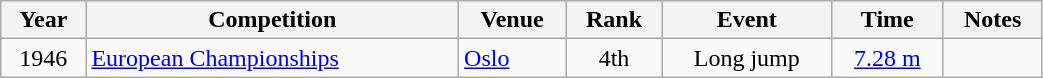<table class="wikitable" width=55% style="font-size:100%; text-align:center;">
<tr>
<th>Year</th>
<th>Competition</th>
<th>Venue</th>
<th>Rank</th>
<th>Event</th>
<th>Time</th>
<th>Notes</th>
</tr>
<tr>
<td rowspan=1>1946</td>
<td rowspan=1 align=left><a href='#'>European Championships</a></td>
<td rowspan=1 align=left> <a href='#'>Oslo</a></td>
<td>4th</td>
<td>Long jump</td>
<td><a href='#'>7.28 m</a></td>
<td></td>
</tr>
</table>
